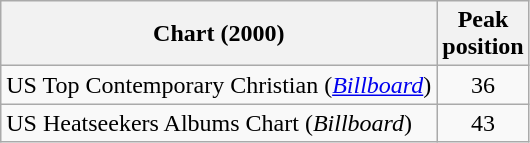<table class="wikitable">
<tr>
<th>Chart (2000)</th>
<th>Peak<br>position</th>
</tr>
<tr>
<td>US Top Contemporary Christian (<em><a href='#'>Billboard</a></em>)</td>
<td style="text-align:center;">36</td>
</tr>
<tr>
<td>US Heatseekers Albums Chart (<em>Billboard</em>)</td>
<td style="text-align:center;">43</td>
</tr>
</table>
